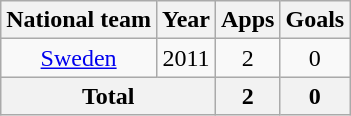<table class="wikitable" style="text-align:center;">
<tr>
<th>National team</th>
<th>Year</th>
<th>Apps</th>
<th>Goals</th>
</tr>
<tr>
<td rowspan="1"><a href='#'>Sweden</a></td>
<td>2011</td>
<td>2</td>
<td>0</td>
</tr>
<tr>
<th colspan=2>Total</th>
<th>2</th>
<th>0</th>
</tr>
</table>
